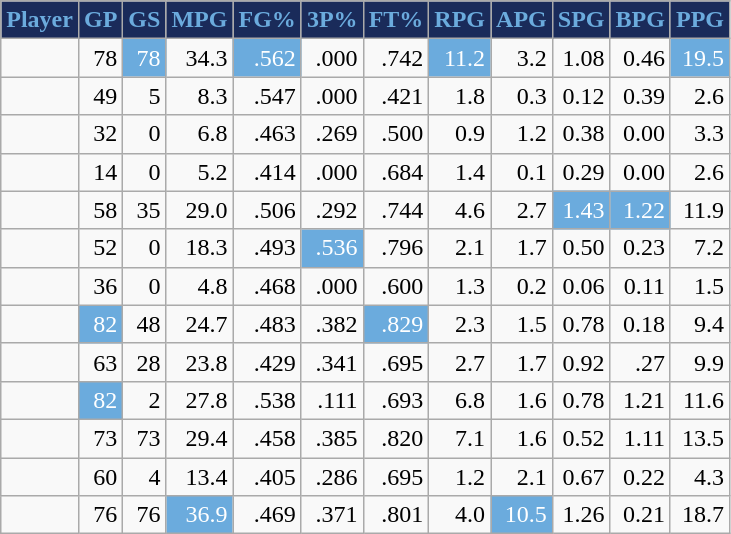<table class="wikitable sortable" style="text-align:right;">
<tr>
<th style="background:#1A2B5A; color:#6BABDD">Player</th>
<th style="background:#1A2B5A; color:#6BABDD">GP</th>
<th style="background:#1A2B5A; color:#6BABDD">GS</th>
<th style="background:#1A2B5A; color:#6BABDD">MPG</th>
<th style="background:#1A2B5A; color:#6BABDD">FG%</th>
<th style="background:#1A2B5A; color:#6BABDD">3P%</th>
<th style="background:#1A2B5A; color:#6BABDD">FT%</th>
<th style="background:#1A2B5A; color:#6BABDD">RPG</th>
<th style="background:#1A2B5A; color:#6BABDD">APG</th>
<th style="background:#1A2B5A; color:#6BABDD">SPG</th>
<th style="background:#1A2B5A; color:#6BABDD">BPG</th>
<th style="background:#1A2B5A; color:#6BABDD">PPG</th>
</tr>
<tr>
<td><strong></strong></td>
<td>78</td>
<td style="background-color:#6BABDD;color:#FFFFFF">78</td>
<td>34.3</td>
<td style="background-color:#6BABDD;color:#FFFFFF">.562</td>
<td>.000</td>
<td>.742</td>
<td style="background-color:#6BABDD;color:#FFFFFF">11.2</td>
<td>3.2</td>
<td>1.08</td>
<td>0.46</td>
<td style="background-color:#6BABDD;color:#FFFFFF">19.5</td>
</tr>
<tr>
<td></td>
<td>49</td>
<td>5</td>
<td>8.3</td>
<td>.547</td>
<td>.000</td>
<td>.421</td>
<td>1.8</td>
<td>0.3</td>
<td>0.12</td>
<td>0.39</td>
<td>2.6</td>
</tr>
<tr>
<td></td>
<td>32</td>
<td>0</td>
<td>6.8</td>
<td>.463</td>
<td>.269</td>
<td>.500</td>
<td>0.9</td>
<td>1.2</td>
<td>0.38</td>
<td>0.00</td>
<td>3.3</td>
</tr>
<tr>
<td></td>
<td>14</td>
<td>0</td>
<td>5.2</td>
<td>.414</td>
<td>.000</td>
<td>.684</td>
<td>1.4</td>
<td>0.1</td>
<td>0.29</td>
<td>0.00</td>
<td>2.6</td>
</tr>
<tr>
<td><strong></strong></td>
<td>58</td>
<td>35</td>
<td>29.0</td>
<td>.506</td>
<td>.292</td>
<td>.744</td>
<td>4.6</td>
<td>2.7</td>
<td style="background-color:#6BABDD;color:#FFFFFF">1.43</td>
<td style="background-color:#6BABDD;color:#FFFFFF">1.22</td>
<td>11.9</td>
</tr>
<tr>
<td></td>
<td>52</td>
<td>0</td>
<td>18.3</td>
<td>.493</td>
<td style="background-color:#6BABDD;color:#FFFFFF">.536</td>
<td>.796</td>
<td>2.1</td>
<td>1.7</td>
<td>0.50</td>
<td>0.23</td>
<td>7.2</td>
</tr>
<tr>
<td></td>
<td>36</td>
<td>0</td>
<td>4.8</td>
<td>.468</td>
<td>.000</td>
<td>.600</td>
<td>1.3</td>
<td>0.2</td>
<td>0.06</td>
<td>0.11</td>
<td>1.5</td>
</tr>
<tr>
<td><strong></strong></td>
<td style="background-color:#6BABDD;color:#FFFFFF">82</td>
<td>48</td>
<td>24.7</td>
<td>.483</td>
<td>.382</td>
<td style="background-color:#6BABDD;color:#FFFFFF">.829</td>
<td>2.3</td>
<td>1.5</td>
<td>0.78</td>
<td>0.18</td>
<td>9.4</td>
</tr>
<tr>
<td></td>
<td>63</td>
<td>28</td>
<td>23.8</td>
<td>.429</td>
<td>.341</td>
<td>.695</td>
<td>2.7</td>
<td>1.7</td>
<td>0.92</td>
<td>.27</td>
<td>9.9</td>
</tr>
<tr>
<td></td>
<td style="background-color:#6BABDD;color:#FFFFFF">82</td>
<td>2</td>
<td>27.8</td>
<td>.538</td>
<td>.111</td>
<td>.693</td>
<td>6.8</td>
<td>1.6</td>
<td>0.78</td>
<td>1.21</td>
<td>11.6</td>
</tr>
<tr>
<td><strong></strong></td>
<td>73</td>
<td>73</td>
<td>29.4</td>
<td>.458</td>
<td>.385</td>
<td>.820</td>
<td>7.1</td>
<td>1.6</td>
<td>0.52</td>
<td>1.11</td>
<td>13.5</td>
</tr>
<tr>
<td></td>
<td>60</td>
<td>4</td>
<td>13.4</td>
<td>.405</td>
<td>.286</td>
<td>.695</td>
<td>1.2</td>
<td>2.1</td>
<td>0.67</td>
<td>0.22</td>
<td>4.3</td>
</tr>
<tr>
<td><strong></strong></td>
<td>76</td>
<td>76</td>
<td style="background-color:#6BABDD;color:#FFFFFF">36.9</td>
<td>.469</td>
<td>.371</td>
<td>.801</td>
<td>4.0</td>
<td style="background-color:#6BABDD;color:#FFFFFF">10.5</td>
<td>1.26</td>
<td>0.21</td>
<td>18.7</td>
</tr>
</table>
